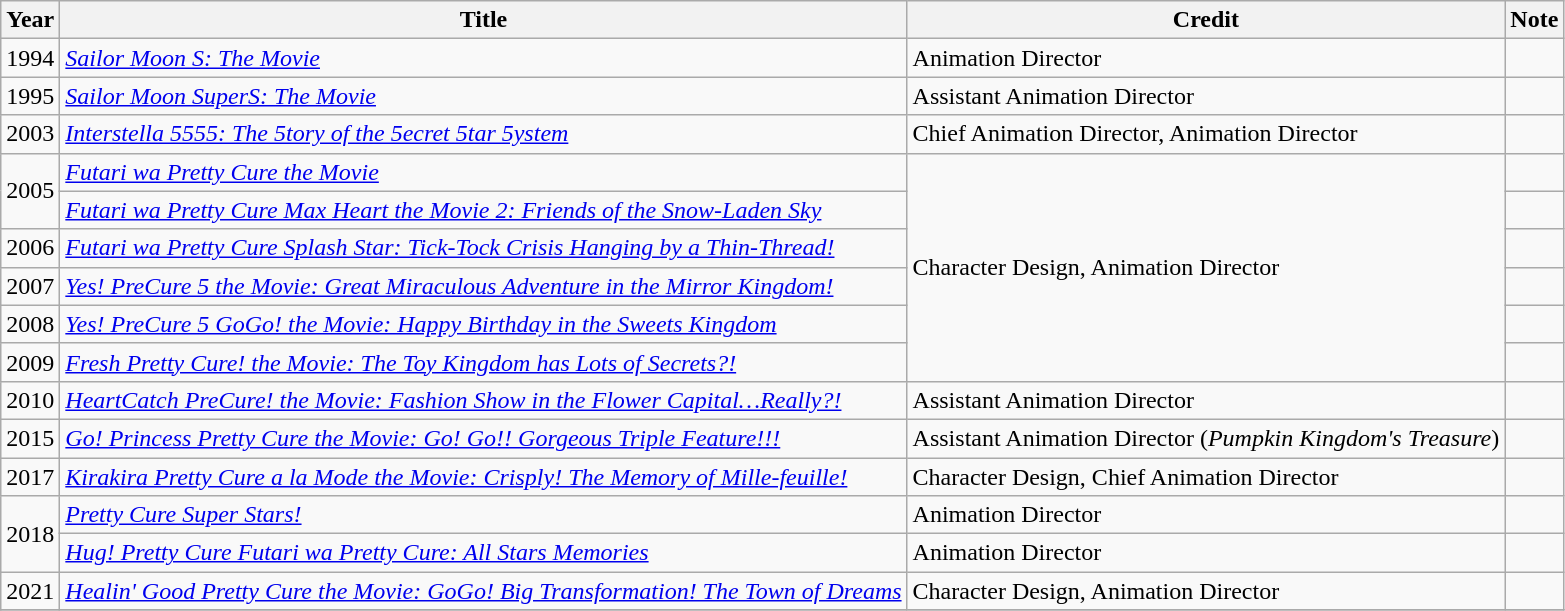<table class="wikitable">
<tr>
<th>Year</th>
<th>Title</th>
<th>Credit</th>
<th>Note</th>
</tr>
<tr>
<td>1994</td>
<td><em><a href='#'>Sailor Moon S: The Movie</a></em></td>
<td>Animation Director</td>
<td></td>
</tr>
<tr>
<td>1995</td>
<td><em><a href='#'>Sailor Moon SuperS: The Movie</a></em></td>
<td>Assistant Animation Director</td>
<td></td>
</tr>
<tr>
<td>2003</td>
<td><em><a href='#'>Interstella 5555: The 5tory of the 5ecret 5tar 5ystem</a></em></td>
<td>Chief Animation Director, Animation Director</td>
<td></td>
</tr>
<tr>
<td rowspan="2">2005</td>
<td><em><a href='#'>Futari wa Pretty Cure the Movie</a></em></td>
<td rowspan="6">Character Design, Animation Director</td>
<td></td>
</tr>
<tr>
<td><em><a href='#'>Futari wa Pretty Cure Max Heart the Movie 2: Friends of the Snow-Laden Sky</a></em></td>
<td></td>
</tr>
<tr>
<td>2006</td>
<td><em><a href='#'>Futari wa Pretty Cure Splash Star: Tick-Tock Crisis Hanging by a Thin-Thread!</a></em></td>
<td></td>
</tr>
<tr>
<td>2007</td>
<td><em><a href='#'>Yes! PreCure 5 the Movie: Great Miraculous Adventure in the Mirror Kingdom!</a></em></td>
<td></td>
</tr>
<tr>
<td>2008</td>
<td><em><a href='#'>Yes! PreCure 5 GoGo! the Movie: Happy Birthday in the Sweets Kingdom</a></em></td>
<td></td>
</tr>
<tr>
<td>2009</td>
<td><em><a href='#'>Fresh Pretty Cure! the Movie: The Toy Kingdom has Lots of Secrets?!</a></em></td>
<td></td>
</tr>
<tr>
<td>2010</td>
<td><em><a href='#'>HeartCatch PreCure! the Movie: Fashion Show in the Flower Capital…Really?!</a></em></td>
<td>Assistant Animation Director</td>
<td></td>
</tr>
<tr>
<td>2015</td>
<td><em><a href='#'>Go! Princess Pretty Cure the Movie: Go! Go!! Gorgeous Triple Feature!!!</a></em></td>
<td>Assistant Animation Director (<em>Pumpkin Kingdom's Treasure</em>)</td>
<td></td>
</tr>
<tr>
<td>2017</td>
<td><em><a href='#'>Kirakira Pretty Cure a la Mode the Movie: Crisply! The Memory of Mille-feuille!</a></em></td>
<td>Character Design, Chief Animation Director</td>
<td></td>
</tr>
<tr>
<td rowspan="2">2018</td>
<td><em><a href='#'>Pretty Cure Super Stars!</a></em></td>
<td>Animation Director</td>
<td></td>
</tr>
<tr>
<td><em><a href='#'>Hug! Pretty Cure Futari wa Pretty Cure: All Stars Memories</a></em></td>
<td>Animation Director</td>
<td></td>
</tr>
<tr>
<td>2021</td>
<td><em><a href='#'>Healin' Good Pretty Cure the Movie: GoGo! Big Transformation! The Town of Dreams</a></em></td>
<td>Character Design, Animation Director</td>
<td></td>
</tr>
<tr>
</tr>
</table>
